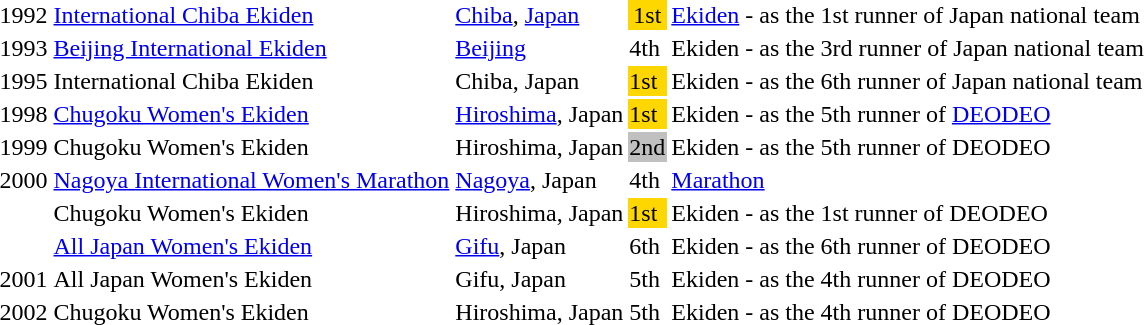<table>
<tr>
<td>1992</td>
<td><a href='#'>International Chiba Ekiden</a></td>
<td><a href='#'>Chiba</a>, <a href='#'>Japan</a></td>
<td bgcolor="gold" align="center">1st</td>
<td><a href='#'>Ekiden</a> - as the 1st runner of Japan national team</td>
</tr>
<tr>
<td>1993</td>
<td><a href='#'>Beijing International Ekiden</a></td>
<td><a href='#'>Beijing</a></td>
<td>4th</td>
<td>Ekiden - as the 3rd runner of Japan national team</td>
</tr>
<tr>
<td>1995</td>
<td>International Chiba Ekiden</td>
<td Chiba, Chiba>Chiba, Japan</td>
<td bgcolor="gold">1st</td>
<td>Ekiden - as the 6th runner of Japan national team</td>
</tr>
<tr>
<td>1998</td>
<td><a href='#'>Chugoku Women's Ekiden</a></td>
<td><a href='#'>Hiroshima</a>, Japan</td>
<td bgcolor="gold">1st</td>
<td>Ekiden - as the 5th runner of <a href='#'>DEODEO</a></td>
</tr>
<tr>
<td>1999</td>
<td>Chugoku Women's Ekiden</td>
<td>Hiroshima, Japan</td>
<td bgcolor="silver">2nd</td>
<td>Ekiden - as the 5th runner of DEODEO</td>
</tr>
<tr>
<td>2000</td>
<td><a href='#'>Nagoya International Women's Marathon</a></td>
<td><a href='#'>Nagoya</a>, Japan</td>
<td>4th</td>
<td><a href='#'>Marathon</a></td>
</tr>
<tr>
<td></td>
<td>Chugoku Women's Ekiden</td>
<td>Hiroshima, Japan</td>
<td bgcolor="gold">1st</td>
<td>Ekiden - as the 1st runner of DEODEO</td>
</tr>
<tr>
<td></td>
<td><a href='#'>All Japan Women's Ekiden</a></td>
<td><a href='#'>Gifu</a>, Japan</td>
<td>6th</td>
<td>Ekiden - as the 6th runner of DEODEO</td>
</tr>
<tr>
<td>2001</td>
<td>All Japan Women's Ekiden</td>
<td>Gifu, Japan</td>
<td>5th</td>
<td>Ekiden - as the 4th runner of DEODEO</td>
</tr>
<tr>
<td>2002</td>
<td>Chugoku Women's Ekiden</td>
<td>Hiroshima, Japan</td>
<td>5th</td>
<td>Ekiden - as the 4th runner of DEODEO</td>
</tr>
</table>
